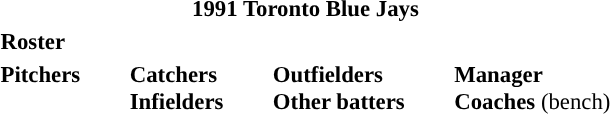<table class="toccolours" style="font-size: 95%;">
<tr>
<th colspan="10">1991 Toronto Blue Jays</th>
</tr>
<tr>
<td colspan="10"><strong>Roster</strong></td>
</tr>
<tr>
<td valign="top"><strong>Pitchers</strong><br>
<br>
















</td>
<td width="25px"></td>
<td valign="top"><strong>Catchers</strong><br>


<strong>Infielders</strong>









</td>
<td width="25px"></td>
<td valign="top"><strong>Outfielders</strong><br>










<strong>Other batters</strong>
</td>
<td width="25px"></td>
<td valign="top"><strong>Manager</strong><br>
<strong>Coaches</strong>





 (bench)</td>
</tr>
</table>
